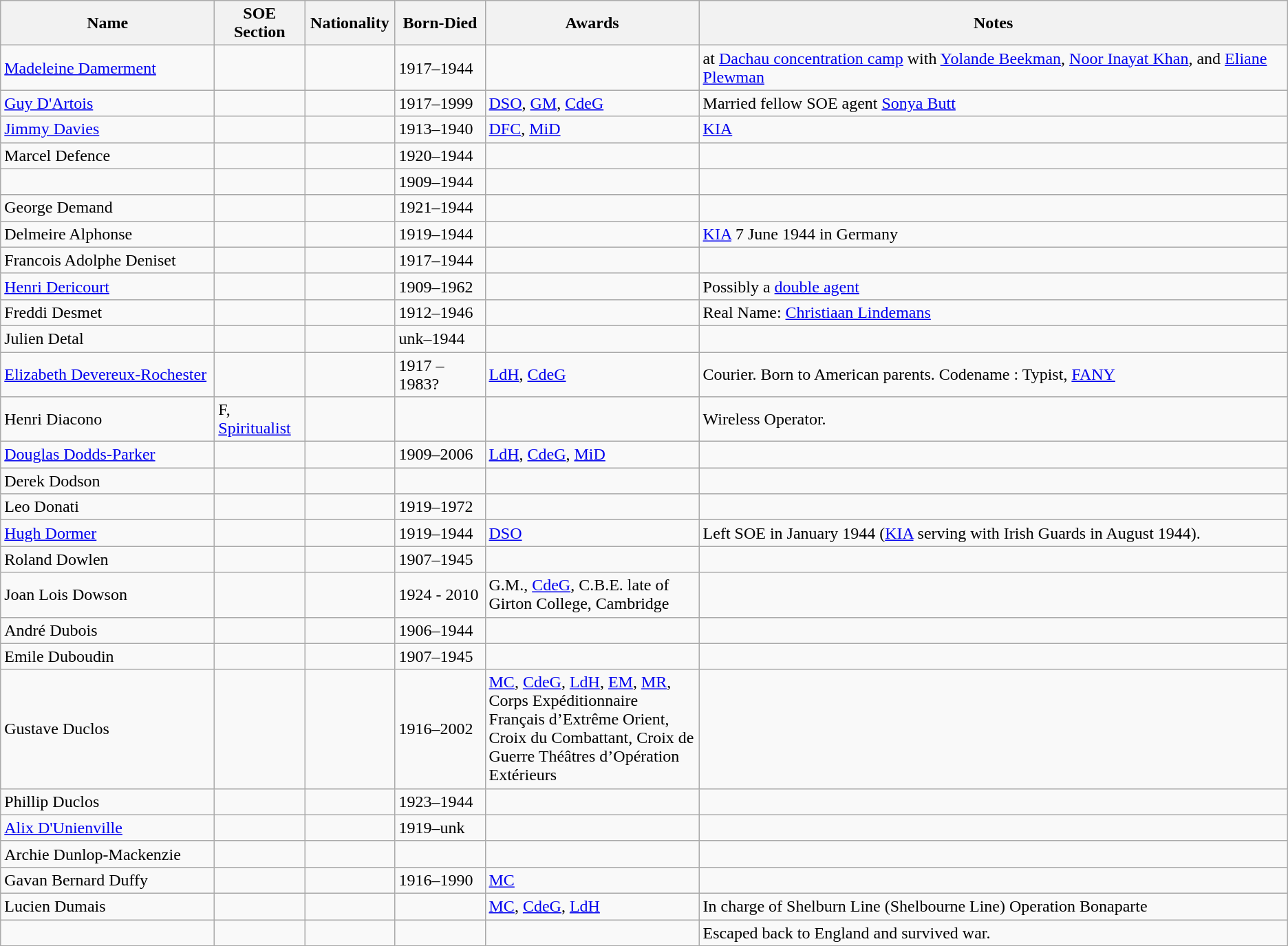<table class="wikitable">
<tr>
<th width="200">Name</th>
<th width="80">SOE Section</th>
<th width="80">Nationality</th>
<th width="80">Born-Died</th>
<th width="200">Awards</th>
<th>Notes</th>
</tr>
<tr>
<td><a href='#'>Madeleine Damerment</a></td>
<td></td>
<td></td>
<td>1917–1944</td>
<td></td>
<td>at <a href='#'>Dachau concentration camp</a> with <a href='#'>Yolande Beekman</a>, <a href='#'>Noor Inayat Khan</a>, and <a href='#'>Eliane Plewman</a></td>
</tr>
<tr>
<td><a href='#'>Guy D'Artois</a></td>
<td></td>
<td></td>
<td>1917–1999</td>
<td><a href='#'>DSO</a>, <a href='#'>GM</a>, <a href='#'>CdeG</a></td>
<td>Married fellow SOE agent <a href='#'>Sonya Butt</a></td>
</tr>
<tr>
<td><a href='#'>Jimmy Davies</a></td>
<td></td>
<td></td>
<td>1913–1940</td>
<td><a href='#'>DFC</a>, <a href='#'>MiD</a></td>
<td><a href='#'>KIA</a></td>
</tr>
<tr>
<td>Marcel Defence</td>
<td></td>
<td></td>
<td>1920–1944</td>
<td></td>
<td></td>
</tr>
<tr>
<td></td>
<td></td>
<td></td>
<td>1909–1944</td>
<td></td>
<td></td>
</tr>
<tr>
</tr>
<tr>
</tr>
<tr>
<td>George Demand</td>
<td></td>
<td></td>
<td>1921–1944</td>
<td></td>
<td></td>
</tr>
<tr>
<td>Delmeire Alphonse</td>
<td></td>
<td></td>
<td>1919–1944</td>
<td></td>
<td><a href='#'>KIA</a> 7 June 1944 in Germany</td>
</tr>
<tr>
<td>Francois Adolphe Deniset</td>
<td></td>
<td></td>
<td>1917–1944</td>
<td></td>
<td></td>
</tr>
<tr>
<td><a href='#'>Henri Dericourt</a></td>
<td></td>
<td></td>
<td>1909–1962</td>
<td></td>
<td>Possibly a <a href='#'>double agent</a></td>
</tr>
<tr>
<td>Freddi Desmet</td>
<td></td>
<td></td>
<td>1912–1946</td>
<td></td>
<td>Real Name: <a href='#'>Christiaan Lindemans</a></td>
</tr>
<tr>
<td>Julien Detal</td>
<td></td>
<td></td>
<td>unk–1944</td>
<td></td>
<td></td>
</tr>
<tr>
<td><a href='#'>Elizabeth Devereux-Rochester</a></td>
<td></td>
<td></td>
<td>1917 – 1983?</td>
<td><a href='#'>LdH</a>, <a href='#'>CdeG</a></td>
<td>Courier. Born to American parents. Codename : Typist, <a href='#'>FANY</a></td>
</tr>
<tr>
<td>Henri Diacono</td>
<td>F, <a href='#'>Spiritualist</a></td>
<td></td>
<td></td>
<td></td>
<td>Wireless Operator.</td>
</tr>
<tr>
<td><a href='#'>Douglas Dodds-Parker</a></td>
<td></td>
<td></td>
<td>1909–2006</td>
<td><a href='#'>LdH</a>, <a href='#'>CdeG</a>, <a href='#'>MiD</a></td>
<td></td>
</tr>
<tr>
<td>Derek Dodson</td>
<td></td>
<td></td>
<td></td>
<td></td>
<td></td>
</tr>
<tr>
<td>Leo Donati</td>
<td></td>
<td></td>
<td>1919–1972</td>
<td></td>
<td></td>
</tr>
<tr>
<td><a href='#'>Hugh Dormer</a></td>
<td></td>
<td></td>
<td>1919–1944</td>
<td><a href='#'>DSO</a></td>
<td>Left SOE in January 1944 (<a href='#'>KIA</a> serving with Irish Guards in August 1944).</td>
</tr>
<tr>
<td>Roland Dowlen</td>
<td></td>
<td></td>
<td>1907–1945</td>
<td></td>
<td></td>
</tr>
<tr>
<td>Joan Lois Dowson</td>
<td></td>
<td></td>
<td>1924 - 2010</td>
<td>G.M., <a href='#'>CdeG</a>, C.B.E. late of Girton College, Cambridge</td>
</tr>
<tr>
<td>André Dubois</td>
<td></td>
<td></td>
<td>1906–1944</td>
<td></td>
<td></td>
</tr>
<tr>
<td>Emile Duboudin</td>
<td></td>
<td></td>
<td>1907–1945</td>
<td></td>
<td></td>
</tr>
<tr>
<td>Gustave Duclos</td>
<td></td>
<td></td>
<td>1916–2002</td>
<td><a href='#'>MC</a>, <a href='#'>CdeG</a>, <a href='#'>LdH</a>, <a href='#'>EM</a>, <a href='#'>MR</a>, Corps Expéditionnaire Français d’Extrême Orient, Croix du Combattant, Croix de Guerre Théâtres d’Opération Extérieurs</td>
<td></td>
</tr>
<tr>
<td>Phillip Duclos</td>
<td></td>
<td></td>
<td>1923–1944</td>
<td></td>
<td></td>
</tr>
<tr>
<td><a href='#'>Alix D'Unienville</a></td>
<td></td>
<td></td>
<td>1919–unk</td>
<td></td>
<td></td>
</tr>
<tr>
<td>Archie Dunlop-Mackenzie</td>
<td></td>
<td></td>
<td></td>
<td></td>
<td></td>
</tr>
<tr>
<td>Gavan Bernard Duffy</td>
<td></td>
<td></td>
<td>1916–1990</td>
<td><a href='#'>MC</a></td>
<td></td>
</tr>
<tr>
<td>Lucien Dumais</td>
<td></td>
<td></td>
<td></td>
<td><a href='#'>MC</a>, <a href='#'>CdeG</a>, <a href='#'>LdH</a></td>
<td>In charge of Shelburn Line (Shelbourne Line) Operation Bonaparte</td>
</tr>
<tr>
<td></td>
<td></td>
<td></td>
<td></td>
<td></td>
<td>Escaped back to England and survived war.</td>
</tr>
</table>
